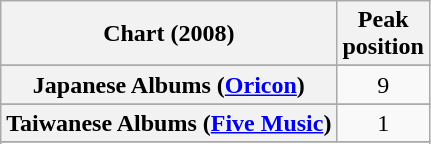<table class="wikitable sortable plainrowheaders" style="text-align:center">
<tr>
<th scope="col">Chart (2008)</th>
<th scope="col">Peak<br>position</th>
</tr>
<tr>
</tr>
<tr>
</tr>
<tr>
</tr>
<tr>
</tr>
<tr>
</tr>
<tr>
</tr>
<tr>
</tr>
<tr>
</tr>
<tr>
</tr>
<tr>
</tr>
<tr>
<th scope="row">Japanese Albums (<a href='#'>Oricon</a>)</th>
<td align="center">9</td>
</tr>
<tr>
</tr>
<tr>
</tr>
<tr>
</tr>
<tr>
</tr>
<tr>
</tr>
<tr>
<th scope="row">Taiwanese Albums (<a href='#'>Five Music</a>)</th>
<td align="center">1</td>
</tr>
<tr>
</tr>
<tr>
</tr>
<tr>
</tr>
<tr>
</tr>
</table>
